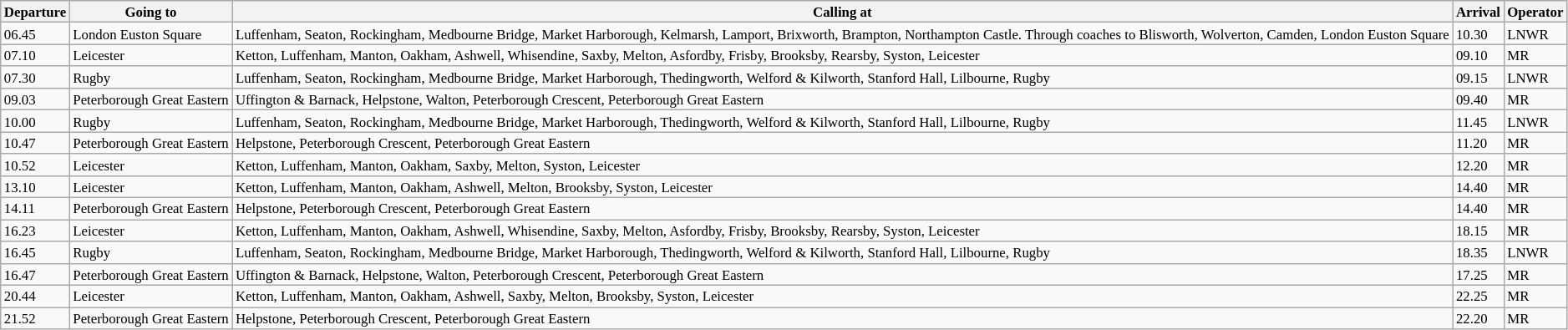<table class="wikitable" style="font-size:70%;">
<tr>
<th>Departure</th>
<th>Going to</th>
<th>Calling at</th>
<th>Arrival</th>
<th>Operator</th>
</tr>
<tr>
<td>06.45</td>
<td>London Euston Square</td>
<td>Luffenham, Seaton, Rockingham, Medbourne Bridge, Market Harborough, Kelmarsh, Lamport, Brixworth, Brampton, Northampton Castle. Through coaches to Blisworth, Wolverton, Camden, London Euston Square</td>
<td>10.30</td>
<td>LNWR</td>
</tr>
<tr>
<td>07.10</td>
<td>Leicester</td>
<td>Ketton, Luffenham, Manton, Oakham, Ashwell, Whisendine, Saxby, Melton, Asfordby, Frisby, Brooksby, Rearsby, Syston, Leicester</td>
<td>09.10</td>
<td>MR</td>
</tr>
<tr>
<td>07.30</td>
<td>Rugby</td>
<td>Luffenham, Seaton, Rockingham, Medbourne Bridge, Market Harborough, Thedingworth, Welford & Kilworth, Stanford Hall, Lilbourne, Rugby</td>
<td>09.15</td>
<td>LNWR</td>
</tr>
<tr>
<td>09.03</td>
<td>Peterborough Great Eastern</td>
<td>Uffington & Barnack, Helpstone, Walton, Peterborough Crescent, Peterborough Great Eastern</td>
<td>09.40</td>
<td>MR</td>
</tr>
<tr>
<td>10.00</td>
<td>Rugby</td>
<td>Luffenham, Seaton, Rockingham, Medbourne Bridge, Market Harborough, Thedingworth, Welford & Kilworth, Stanford Hall, Lilbourne, Rugby</td>
<td>11.45</td>
<td>LNWR</td>
</tr>
<tr>
<td>10.47</td>
<td>Peterborough Great Eastern</td>
<td>Helpstone, Peterborough Crescent, Peterborough Great Eastern</td>
<td>11.20</td>
<td>MR</td>
</tr>
<tr>
<td>10.52</td>
<td>Leicester</td>
<td>Ketton, Luffenham, Manton, Oakham, Saxby, Melton, Syston, Leicester</td>
<td>12.20</td>
<td>MR</td>
</tr>
<tr>
<td>13.10</td>
<td>Leicester</td>
<td>Ketton, Luffenham, Manton, Oakham, Ashwell, Melton, Brooksby, Syston, Leicester</td>
<td>14.40</td>
<td>MR</td>
</tr>
<tr>
<td>14.11</td>
<td>Peterborough Great Eastern</td>
<td>Helpstone, Peterborough Crescent, Peterborough Great Eastern</td>
<td>14.40</td>
<td>MR</td>
</tr>
<tr>
<td>16.23</td>
<td>Leicester</td>
<td>Ketton, Luffenham, Manton, Oakham, Ashwell, Whisendine, Saxby, Melton, Asfordby, Frisby, Brooksby, Rearsby, Syston, Leicester</td>
<td>18.15</td>
<td>MR</td>
</tr>
<tr>
<td>16.45</td>
<td>Rugby</td>
<td>Luffenham, Seaton, Rockingham, Medbourne Bridge, Market Harborough, Thedingworth, Welford & Kilworth, Stanford Hall, Lilbourne, Rugby</td>
<td>18.35</td>
<td>LNWR</td>
</tr>
<tr>
<td>16.47</td>
<td>Peterborough Great Eastern</td>
<td>Uffington & Barnack, Helpstone, Walton, Peterborough Crescent, Peterborough Great Eastern</td>
<td>17.25</td>
<td>MR</td>
</tr>
<tr>
<td>20.44</td>
<td>Leicester</td>
<td>Ketton, Luffenham, Manton, Oakham, Ashwell, Saxby, Melton, Brooksby, Syston, Leicester</td>
<td>22.25</td>
<td>MR</td>
</tr>
<tr>
<td>21.52</td>
<td>Peterborough Great Eastern</td>
<td>Helpstone, Peterborough Crescent, Peterborough Great Eastern</td>
<td>22.20</td>
<td>MR</td>
</tr>
</table>
